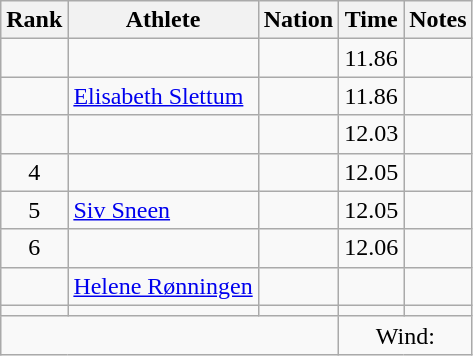<table class="wikitable sortable" style="text-align:center;">
<tr>
<th scope="col" style="width: 10px;">Rank</th>
<th scope="col">Athlete</th>
<th scope="col">Nation</th>
<th scope="col">Time</th>
<th scope="col">Notes</th>
</tr>
<tr>
<td></td>
<td align=left></td>
<td align=left></td>
<td>11.86</td>
<td></td>
</tr>
<tr>
<td></td>
<td align=left><a href='#'>Elisabeth Slettum</a></td>
<td align=left></td>
<td>11.86</td>
<td></td>
</tr>
<tr>
<td></td>
<td align=left></td>
<td align=left></td>
<td>12.03</td>
<td></td>
</tr>
<tr>
<td>4</td>
<td align=left></td>
<td align=left></td>
<td>12.05</td>
<td></td>
</tr>
<tr>
<td>5</td>
<td align=left><a href='#'>Siv Sneen</a></td>
<td align=left></td>
<td>12.05</td>
<td></td>
</tr>
<tr>
<td>6</td>
<td align=left></td>
<td align=left></td>
<td>12.06</td>
<td></td>
</tr>
<tr>
<td></td>
<td align=left><a href='#'>Helene Rønningen</a></td>
<td align=left></td>
<td></td>
<td></td>
</tr>
<tr>
<td></td>
<td align=left></td>
<td align=left></td>
<td></td>
<td></td>
</tr>
<tr class="sortbottom">
<td colspan="3"></td>
<td colspan="2">Wind: </td>
</tr>
</table>
